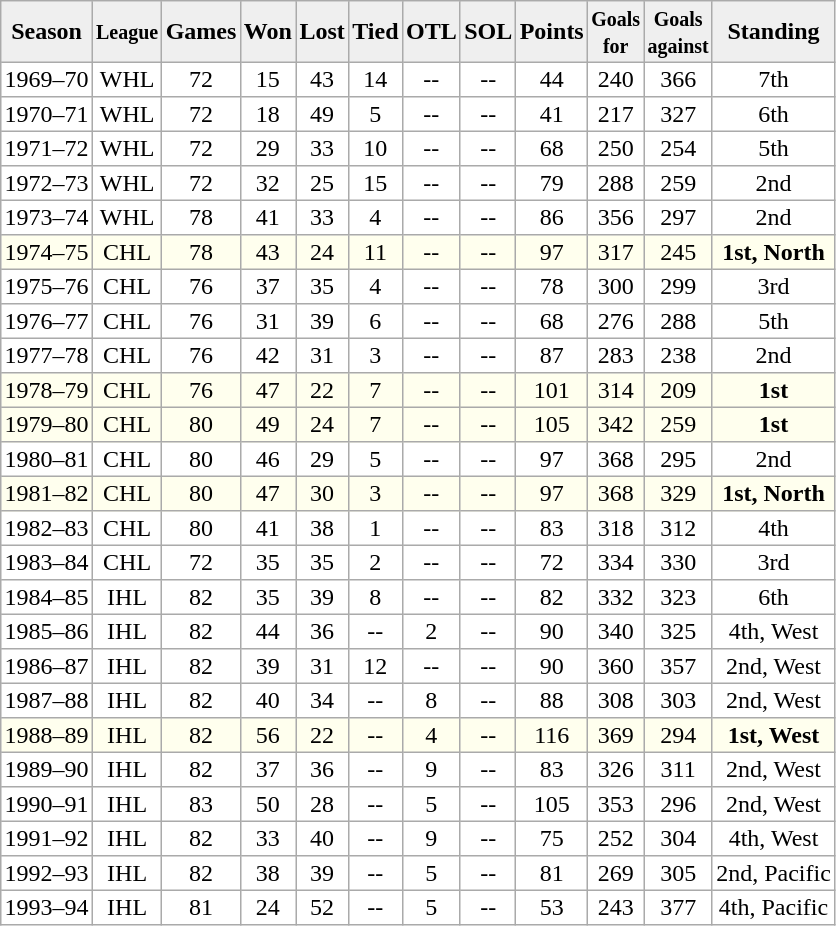<table border="1" cellpadding="2" cellspacing="1" style="border: 1px #aaaaaa solid; border-collapse: collapse;">
<tr bgcolor="#efefef">
<th>Season</th>
<th><small>League</small></th>
<th>Games</th>
<th>Won</th>
<th>Lost</th>
<th>Tied</th>
<th>OTL</th>
<th>SOL</th>
<th>Points</th>
<th><small>Goals<br>for</small></th>
<th><small>Goals<br>against</small></th>
<th>Standing</th>
</tr>
<tr align="center">
<td>1969–70</td>
<td>WHL</td>
<td>72</td>
<td>15</td>
<td>43</td>
<td>14</td>
<td>--</td>
<td>--</td>
<td>44</td>
<td>240</td>
<td>366</td>
<td>7th</td>
</tr>
<tr align="center">
<td>1970–71</td>
<td>WHL</td>
<td>72</td>
<td>18</td>
<td>49</td>
<td>5</td>
<td>--</td>
<td>--</td>
<td>41</td>
<td>217</td>
<td>327</td>
<td>6th</td>
</tr>
<tr align="center">
<td>1971–72</td>
<td>WHL</td>
<td>72</td>
<td>29</td>
<td>33</td>
<td>10</td>
<td>--</td>
<td>--</td>
<td>68</td>
<td>250</td>
<td>254</td>
<td>5th</td>
</tr>
<tr align="center">
<td>1972–73</td>
<td>WHL</td>
<td>72</td>
<td>32</td>
<td>25</td>
<td>15</td>
<td>--</td>
<td>--</td>
<td>79</td>
<td>288</td>
<td>259</td>
<td>2nd</td>
</tr>
<tr align="center">
<td>1973–74</td>
<td>WHL</td>
<td>78</td>
<td>41</td>
<td>33</td>
<td>4</td>
<td>--</td>
<td>--</td>
<td>86</td>
<td>356</td>
<td>297</td>
<td>2nd</td>
</tr>
<tr align="center" bgcolor="#ffffee">
<td>1974–75</td>
<td>CHL</td>
<td>78</td>
<td>43</td>
<td>24</td>
<td>11</td>
<td>--</td>
<td>--</td>
<td>97</td>
<td>317</td>
<td>245</td>
<td><strong>1st, North</strong></td>
</tr>
<tr align="center">
<td>1975–76</td>
<td>CHL</td>
<td>76</td>
<td>37</td>
<td>35</td>
<td>4</td>
<td>--</td>
<td>--</td>
<td>78</td>
<td>300</td>
<td>299</td>
<td>3rd</td>
</tr>
<tr align="center">
<td>1976–77</td>
<td>CHL</td>
<td>76</td>
<td>31</td>
<td>39</td>
<td>6</td>
<td>--</td>
<td>--</td>
<td>68</td>
<td>276</td>
<td>288</td>
<td>5th</td>
</tr>
<tr align="center">
<td>1977–78</td>
<td>CHL</td>
<td>76</td>
<td>42</td>
<td>31</td>
<td>3</td>
<td>--</td>
<td>--</td>
<td>87</td>
<td>283</td>
<td>238</td>
<td>2nd</td>
</tr>
<tr align="center" bgcolor="#ffffee">
<td>1978–79</td>
<td>CHL</td>
<td>76</td>
<td>47</td>
<td>22</td>
<td>7</td>
<td>--</td>
<td>--</td>
<td>101</td>
<td>314</td>
<td>209</td>
<td><strong>1st</strong></td>
</tr>
<tr align="center" bgcolor="#ffffee">
<td>1979–80</td>
<td>CHL</td>
<td>80</td>
<td>49</td>
<td>24</td>
<td>7</td>
<td>--</td>
<td>--</td>
<td>105</td>
<td>342</td>
<td>259</td>
<td><strong>1st</strong></td>
</tr>
<tr align="center">
<td>1980–81</td>
<td>CHL</td>
<td>80</td>
<td>46</td>
<td>29</td>
<td>5</td>
<td>--</td>
<td>--</td>
<td>97</td>
<td>368</td>
<td>295</td>
<td>2nd</td>
</tr>
<tr align="center" bgcolor="#ffffee">
<td>1981–82</td>
<td>CHL</td>
<td>80</td>
<td>47</td>
<td>30</td>
<td>3</td>
<td>--</td>
<td>--</td>
<td>97</td>
<td>368</td>
<td>329</td>
<td><strong>1st, North</strong></td>
</tr>
<tr align="center">
<td>1982–83</td>
<td>CHL</td>
<td>80</td>
<td>41</td>
<td>38</td>
<td>1</td>
<td>--</td>
<td>--</td>
<td>83</td>
<td>318</td>
<td>312</td>
<td>4th</td>
</tr>
<tr align="center">
<td>1983–84</td>
<td>CHL</td>
<td>72</td>
<td>35</td>
<td>35</td>
<td>2</td>
<td>--</td>
<td>--</td>
<td>72</td>
<td>334</td>
<td>330</td>
<td>3rd</td>
</tr>
<tr align="center">
<td>1984–85</td>
<td>IHL</td>
<td>82</td>
<td>35</td>
<td>39</td>
<td>8</td>
<td>--</td>
<td>--</td>
<td>82</td>
<td>332</td>
<td>323</td>
<td>6th</td>
</tr>
<tr align="center">
<td>1985–86</td>
<td>IHL</td>
<td>82</td>
<td>44</td>
<td>36</td>
<td>--</td>
<td>2</td>
<td>--</td>
<td>90</td>
<td>340</td>
<td>325</td>
<td>4th, West</td>
</tr>
<tr align="center">
<td>1986–87</td>
<td>IHL</td>
<td>82</td>
<td>39</td>
<td>31</td>
<td>12</td>
<td>--</td>
<td>--</td>
<td>90</td>
<td>360</td>
<td>357</td>
<td>2nd, West</td>
</tr>
<tr align="center">
<td>1987–88</td>
<td>IHL</td>
<td>82</td>
<td>40</td>
<td>34</td>
<td>--</td>
<td>8</td>
<td>--</td>
<td>88</td>
<td>308</td>
<td>303</td>
<td>2nd, West</td>
</tr>
<tr align="center" bgcolor="#ffffee">
<td>1988–89</td>
<td>IHL</td>
<td>82</td>
<td>56</td>
<td>22</td>
<td>--</td>
<td>4</td>
<td>--</td>
<td>116</td>
<td>369</td>
<td>294</td>
<td><strong>1st, West</strong></td>
</tr>
<tr align="center">
<td>1989–90</td>
<td>IHL</td>
<td>82</td>
<td>37</td>
<td>36</td>
<td>--</td>
<td>9</td>
<td>--</td>
<td>83</td>
<td>326</td>
<td>311</td>
<td>2nd, West</td>
</tr>
<tr align="center">
<td>1990–91</td>
<td>IHL</td>
<td>83</td>
<td>50</td>
<td>28</td>
<td>--</td>
<td>5</td>
<td>--</td>
<td>105</td>
<td>353</td>
<td>296</td>
<td>2nd, West</td>
</tr>
<tr align="center">
<td>1991–92</td>
<td>IHL</td>
<td>82</td>
<td>33</td>
<td>40</td>
<td>--</td>
<td>9</td>
<td>--</td>
<td>75</td>
<td>252</td>
<td>304</td>
<td>4th, West</td>
</tr>
<tr align="center">
<td>1992–93</td>
<td>IHL</td>
<td>82</td>
<td>38</td>
<td>39</td>
<td>--</td>
<td>5</td>
<td>--</td>
<td>81</td>
<td>269</td>
<td>305</td>
<td>2nd, Pacific</td>
</tr>
<tr align="center">
<td>1993–94</td>
<td>IHL</td>
<td>81</td>
<td>24</td>
<td>52</td>
<td>--</td>
<td>5</td>
<td>--</td>
<td>53</td>
<td>243</td>
<td>377</td>
<td>4th, Pacific</td>
</tr>
</table>
